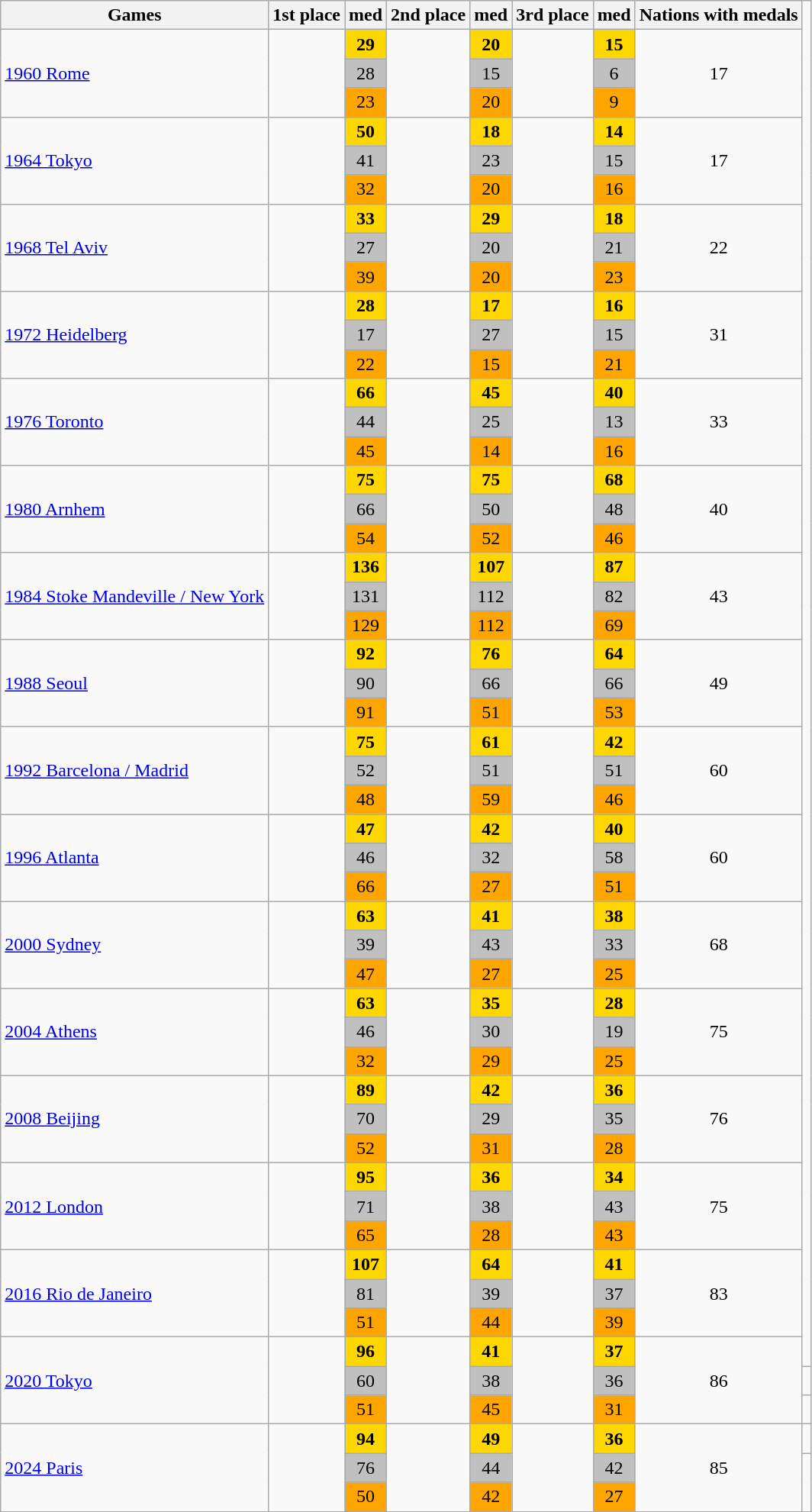<table class="wikitable" style="text-align:center">
<tr>
<th>Games</th>
<th>1st place</th>
<th>med</th>
<th>2nd place</th>
<th>med</th>
<th>3rd place</th>
<th>med</th>
<th>Nations with medals</th>
</tr>
<tr>
<td rowspan="3" align=left><a href='#'>1960 Rome</a></td>
<td rowspan="3" align=left></td>
<td bgcolor="gold"><strong>29</strong></td>
<td rowspan="3" align=left></td>
<td bgcolor="gold"><strong>20</strong></td>
<td rowspan="3" align=left></td>
<td bgcolor="gold"><strong>15</strong></td>
<td rowspan="3">17</td>
</tr>
<tr>
<td bgcolor="silver">28</td>
<td bgcolor="silver">15</td>
<td bgcolor="silver">6</td>
</tr>
<tr>
<td bgcolor="orange">23</td>
<td bgcolor="orange">20</td>
<td bgcolor="orange">9</td>
</tr>
<tr>
<td rowspan="3" align=left><a href='#'>1964 Tokyo</a></td>
<td rowspan="3" align=left></td>
<td bgcolor="gold"><strong>50</strong></td>
<td rowspan="3" align=left></td>
<td bgcolor="gold"><strong>18</strong></td>
<td rowspan="3" align=left></td>
<td bgcolor="gold"><strong>14</strong></td>
<td rowspan="3">17</td>
</tr>
<tr>
<td bgcolor="silver">41</td>
<td bgcolor="silver">23</td>
<td bgcolor="silver">15</td>
</tr>
<tr>
<td bgcolor="orange">32</td>
<td bgcolor="orange">20</td>
<td bgcolor="orange">16</td>
</tr>
<tr>
<td rowspan="3" align=left><a href='#'>1968 Tel Aviv</a></td>
<td rowspan="3" align=left></td>
<td bgcolor="gold"><strong>33</strong></td>
<td rowspan="3" align=left></td>
<td bgcolor="gold"><strong>29</strong></td>
<td rowspan="3" align=left></td>
<td bgcolor="gold"><strong>18</strong></td>
<td rowspan="3">22</td>
</tr>
<tr>
<td bgcolor="silver">27</td>
<td bgcolor="silver">20</td>
<td bgcolor="silver">21</td>
</tr>
<tr>
<td bgcolor="orange">39</td>
<td bgcolor="orange">20</td>
<td bgcolor="orange">23</td>
</tr>
<tr>
<td rowspan="3" align=left><a href='#'>1972 Heidelberg</a></td>
<td rowspan="3" align=left></td>
<td bgcolor="gold"><strong>28</strong></td>
<td rowspan="3" align=left></td>
<td bgcolor="gold"><strong>17</strong></td>
<td rowspan="3" align=left></td>
<td bgcolor="gold"><strong>16</strong></td>
<td rowspan="3">31</td>
</tr>
<tr>
<td bgcolor="silver">17</td>
<td bgcolor="silver">27</td>
<td bgcolor="silver">15</td>
</tr>
<tr>
<td bgcolor="orange">22</td>
<td bgcolor="orange">15</td>
<td bgcolor="orange">21</td>
</tr>
<tr>
<td rowspan="3" align=left><a href='#'>1976 Toronto</a></td>
<td rowspan="3" align=left></td>
<td bgcolor="gold"><strong>66</strong></td>
<td rowspan="3" align=left></td>
<td bgcolor="gold"><strong>45</strong></td>
<td rowspan="3" align=left></td>
<td bgcolor="gold"><strong>40</strong></td>
<td rowspan="3">33</td>
</tr>
<tr>
<td bgcolor="silver">44</td>
<td bgcolor="silver">25</td>
<td bgcolor="silver">13</td>
</tr>
<tr>
<td bgcolor="orange">45</td>
<td bgcolor="orange">14</td>
<td bgcolor="orange">16</td>
</tr>
<tr>
<td rowspan="3" align=left><a href='#'>1980 Arnhem</a></td>
<td rowspan="3" align=left></td>
<td bgcolor="gold"><strong>75</strong></td>
<td rowspan="3" align=left></td>
<td bgcolor="gold"><strong>75</strong></td>
<td rowspan="3" align=left></td>
<td bgcolor="gold"><strong>68</strong></td>
<td rowspan="3">40</td>
</tr>
<tr>
<td bgcolor="silver">66</td>
<td bgcolor="silver">50</td>
<td bgcolor="silver">48</td>
</tr>
<tr>
<td bgcolor="orange">54</td>
<td bgcolor="orange">52</td>
<td bgcolor="orange">46</td>
</tr>
<tr>
<td rowspan="3" align=left><a href='#'>1984 Stoke Mandeville / New York</a></td>
<td rowspan="3" align=left></td>
<td bgcolor="gold"><strong>136</strong></td>
<td rowspan="3" align=left></td>
<td bgcolor="gold"><strong>107</strong></td>
<td rowspan="3" align=left></td>
<td bgcolor="gold"><strong>87</strong></td>
<td rowspan="3">43</td>
</tr>
<tr>
<td bgcolor="silver">131</td>
<td bgcolor="silver">112</td>
<td bgcolor="silver">82</td>
</tr>
<tr>
<td bgcolor="orange">129</td>
<td bgcolor="orange">112</td>
<td bgcolor="orange">69</td>
</tr>
<tr>
<td rowspan="3" align=left><a href='#'>1988 Seoul</a></td>
<td rowspan="3" align=left></td>
<td bgcolor="gold"><strong>92</strong></td>
<td rowspan="3" align=left></td>
<td bgcolor="gold"><strong>76</strong></td>
<td rowspan="3" align=left></td>
<td bgcolor="gold"><strong>64</strong></td>
<td rowspan="3">49</td>
</tr>
<tr>
<td bgcolor="silver">90</td>
<td bgcolor="silver">66</td>
<td bgcolor="silver">66</td>
</tr>
<tr>
<td bgcolor="orange">91</td>
<td bgcolor="orange">51</td>
<td bgcolor="orange">53</td>
</tr>
<tr>
<td rowspan="3" align=left><a href='#'>1992 Barcelona / Madrid</a></td>
<td rowspan="3" align=left></td>
<td bgcolor="gold"><strong>75</strong></td>
<td rowspan="3" align=left></td>
<td bgcolor="gold"><strong>61</strong></td>
<td rowspan="3" align=left></td>
<td bgcolor="gold"><strong>42</strong></td>
<td rowspan="3">60</td>
</tr>
<tr>
<td bgcolor="silver">52</td>
<td bgcolor="silver">51</td>
<td bgcolor="silver">51</td>
</tr>
<tr>
<td bgcolor="orange">48</td>
<td bgcolor="orange">59</td>
<td bgcolor="orange">46</td>
</tr>
<tr>
<td rowspan="3" align=left><a href='#'>1996 Atlanta</a></td>
<td rowspan="3" align=left></td>
<td bgcolor="gold"><strong>47</strong></td>
<td rowspan="3" align=left></td>
<td bgcolor="gold"><strong>42</strong></td>
<td rowspan="3" align=left></td>
<td bgcolor="gold"><strong>40</strong></td>
<td rowspan="3">60</td>
</tr>
<tr>
<td bgcolor="silver">46</td>
<td bgcolor="silver">32</td>
<td bgcolor="silver">58</td>
</tr>
<tr>
<td bgcolor="orange">66</td>
<td bgcolor="orange">27</td>
<td bgcolor="orange">51</td>
</tr>
<tr>
<td rowspan="3" align=left><a href='#'>2000 Sydney</a></td>
<td rowspan="3" align=left></td>
<td bgcolor="gold"><strong>63</strong></td>
<td rowspan="3" align=left></td>
<td bgcolor="gold"><strong>41</strong></td>
<td rowspan="3" align=left></td>
<td bgcolor="gold"><strong>38</strong></td>
<td rowspan="3">68</td>
</tr>
<tr>
<td bgcolor="silver">39</td>
<td bgcolor="silver">43</td>
<td bgcolor="silver">33</td>
</tr>
<tr>
<td bgcolor="orange">47</td>
<td bgcolor="orange">27</td>
<td bgcolor="orange">25</td>
</tr>
<tr>
<td rowspan="3" align=left><a href='#'>2004 Athens</a></td>
<td rowspan="3" align=left></td>
<td bgcolor="gold"><strong>63</strong></td>
<td rowspan="3" align=left></td>
<td bgcolor="gold"><strong>35</strong></td>
<td rowspan="3" align=left></td>
<td bgcolor="gold"><strong>28</strong></td>
<td rowspan="3">75</td>
</tr>
<tr>
<td bgcolor="silver">46</td>
<td bgcolor="silver">30</td>
<td bgcolor="silver">19</td>
</tr>
<tr>
<td bgcolor="orange">32</td>
<td bgcolor="orange">29</td>
<td bgcolor="orange">25</td>
</tr>
<tr>
<td rowspan="3" align=left><a href='#'>2008 Beijing</a></td>
<td rowspan="3" align=left></td>
<td bgcolor="gold"><strong>89</strong></td>
<td rowspan="3" align=left></td>
<td bgcolor="gold"><strong>42</strong></td>
<td rowspan="3" align=left></td>
<td bgcolor="gold"><strong>36</strong></td>
<td rowspan="3">76</td>
</tr>
<tr>
<td bgcolor="silver">70</td>
<td bgcolor="silver">29</td>
<td bgcolor="silver">35</td>
</tr>
<tr>
<td bgcolor="orange">52</td>
<td bgcolor="orange">31</td>
<td bgcolor="orange">28</td>
</tr>
<tr>
<td rowspan="3" align=left><a href='#'>2012 London</a></td>
<td rowspan="3" align=left></td>
<td bgcolor="gold"><strong>95</strong></td>
<td rowspan="3" align=left></td>
<td bgcolor="gold"><strong>36</strong></td>
<td rowspan="3" align=left></td>
<td bgcolor="gold"><strong>34</strong></td>
<td rowspan="3">75</td>
</tr>
<tr>
<td bgcolor="silver">71</td>
<td bgcolor="silver">38</td>
<td bgcolor="silver">43</td>
</tr>
<tr>
<td bgcolor="orange">65</td>
<td bgcolor="orange">28</td>
<td bgcolor="orange">43</td>
</tr>
<tr>
<td rowspan="3" align=left><a href='#'>2016 Rio de Janeiro</a></td>
<td rowspan="3" align=left></td>
<td bgcolor="gold"><strong>107</strong></td>
<td rowspan="3" align=left></td>
<td bgcolor="gold"><strong>64</strong></td>
<td rowspan="3" align=left></td>
<td bgcolor="gold"><strong>41</strong></td>
<td rowspan="3">83</td>
</tr>
<tr>
<td bgcolor="silver">81</td>
<td bgcolor="silver">39</td>
<td bgcolor="silver">37</td>
</tr>
<tr>
<td bgcolor="orange">51</td>
<td bgcolor="orange">44</td>
<td bgcolor="orange">39</td>
</tr>
<tr>
<td rowspan="3" align=left><a href='#'>2020 Tokyo</a></td>
<td rowspan="3" align=left></td>
<td bgcolor="gold"><strong>96</strong></td>
<td rowspan="3" align=left></td>
<td bgcolor="gold"><strong>41</strong></td>
<td rowspan="3" align=left></td>
<td bgcolor="gold"><strong>37</strong></td>
<td rowspan="3">86</td>
</tr>
<tr>
<td bgcolor="silver">60</td>
<td bgcolor="silver">38</td>
<td bgcolor="silver">36</td>
<td></td>
</tr>
<tr>
<td bgcolor="orange">51</td>
<td bgcolor="orange">45</td>
<td bgcolor="orange">31</td>
<td></td>
</tr>
<tr>
<td rowspan="3" align=left><a href='#'>2024 Paris</a></td>
<td rowspan="3" align=left></td>
<td bgcolor="gold"><strong>94</strong></td>
<td rowspan="3" align=left></td>
<td bgcolor="gold"><strong>49</strong></td>
<td rowspan="3" align=left></td>
<td bgcolor="gold"><strong>36</strong></td>
<td rowspan="3">85</td>
<td></td>
</tr>
<tr>
<td bgcolor="silver">76</td>
<td bgcolor="silver">44</td>
<td bgcolor="silver">42</td>
</tr>
<tr>
<td bgcolor="orange">50</td>
<td bgcolor="orange">42</td>
<td bgcolor="orange">27</td>
</tr>
</table>
